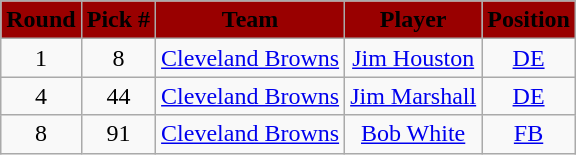<table class="wikitable" style="text-align:center">
<tr style="background:#900;">
<td><strong><span>Round</span></strong></td>
<td><strong><span>Pick #</span></strong></td>
<td><strong><span>Team</span></strong></td>
<td><strong><span>Player</span></strong></td>
<td><strong><span>Position</span></strong></td>
</tr>
<tr>
<td>1</td>
<td align=center>8</td>
<td><a href='#'>Cleveland Browns</a></td>
<td><a href='#'>Jim Houston</a></td>
<td><a href='#'>DE</a></td>
</tr>
<tr>
<td>4</td>
<td align=center>44</td>
<td><a href='#'>Cleveland Browns</a></td>
<td><a href='#'>Jim Marshall</a></td>
<td><a href='#'>DE</a></td>
</tr>
<tr>
<td>8</td>
<td align=center>91</td>
<td><a href='#'>Cleveland Browns</a></td>
<td><a href='#'>Bob White</a></td>
<td><a href='#'>FB</a></td>
</tr>
</table>
